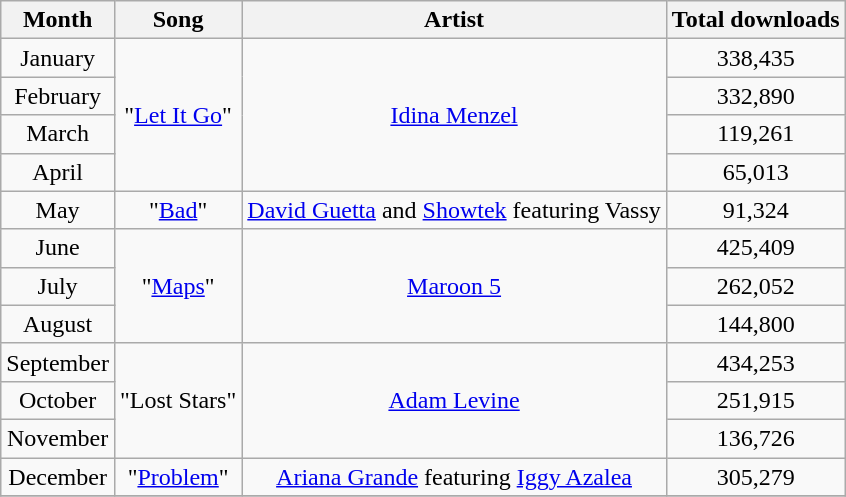<table class="wikitable" style="text-align: center;">
<tr>
<th>Month</th>
<th>Song</th>
<th>Artist</th>
<th>Total downloads</th>
</tr>
<tr>
<td>January</td>
<td rowspan="4">"<a href='#'>Let It Go</a>"</td>
<td rowspan="4"><a href='#'>Idina Menzel</a></td>
<td>338,435</td>
</tr>
<tr>
<td>February</td>
<td>332,890</td>
</tr>
<tr>
<td>March</td>
<td>119,261</td>
</tr>
<tr>
<td>April</td>
<td>65,013</td>
</tr>
<tr>
<td>May</td>
<td>"<a href='#'>Bad</a>"</td>
<td><a href='#'>David Guetta</a> and <a href='#'>Showtek</a> featuring Vassy</td>
<td>91,324</td>
</tr>
<tr>
<td>June</td>
<td rowspan="3">"<a href='#'>Maps</a>"</td>
<td rowspan="3"><a href='#'>Maroon 5</a></td>
<td>425,409</td>
</tr>
<tr>
<td>July</td>
<td>262,052</td>
</tr>
<tr>
<td>August</td>
<td>144,800</td>
</tr>
<tr>
<td>September</td>
<td rowspan="3">"Lost Stars"</td>
<td rowspan="3"><a href='#'>Adam Levine</a></td>
<td>434,253</td>
</tr>
<tr>
<td>October</td>
<td>251,915</td>
</tr>
<tr>
<td>November</td>
<td>136,726</td>
</tr>
<tr>
<td>December</td>
<td>"<a href='#'>Problem</a>"</td>
<td><a href='#'>Ariana Grande</a> featuring <a href='#'>Iggy Azalea</a></td>
<td>305,279</td>
</tr>
<tr>
</tr>
</table>
